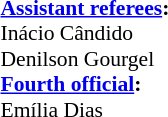<table width=50% style="font-size: 90%">
<tr>
<td><br><strong><a href='#'>Assistant referees</a>:</strong>
<br>Inácio Cândido
<br>Denilson Gourgel
<br><strong><a href='#'>Fourth official</a>:</strong>
<br>Emília Dias</td>
</tr>
</table>
